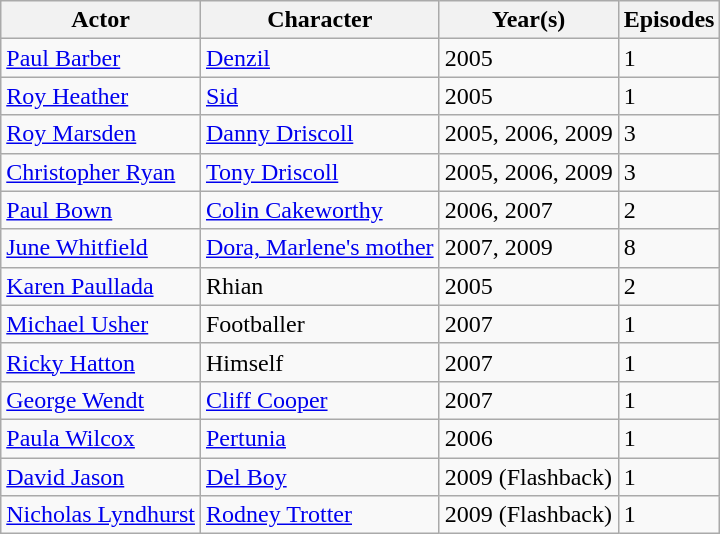<table class="wikitable sortable">
<tr>
<th>Actor</th>
<th>Character</th>
<th>Year(s)</th>
<th>Episodes</th>
</tr>
<tr>
<td><a href='#'>Paul Barber</a></td>
<td><a href='#'>Denzil</a></td>
<td>2005</td>
<td>1</td>
</tr>
<tr>
<td><a href='#'>Roy Heather</a></td>
<td><a href='#'>Sid</a></td>
<td>2005</td>
<td>1</td>
</tr>
<tr>
<td><a href='#'>Roy Marsden</a></td>
<td><a href='#'>Danny Driscoll</a></td>
<td>2005, 2006, 2009</td>
<td>3</td>
</tr>
<tr>
<td><a href='#'>Christopher Ryan</a></td>
<td><a href='#'>Tony Driscoll</a></td>
<td>2005, 2006, 2009</td>
<td>3</td>
</tr>
<tr>
<td><a href='#'>Paul Bown</a></td>
<td><a href='#'>Colin Cakeworthy</a></td>
<td>2006, 2007</td>
<td>2</td>
</tr>
<tr>
<td><a href='#'>June Whitfield</a></td>
<td><a href='#'>Dora, Marlene's mother</a></td>
<td>2007, 2009</td>
<td>8</td>
</tr>
<tr>
<td><a href='#'>Karen Paullada</a></td>
<td>Rhian</td>
<td>2005</td>
<td>2</td>
</tr>
<tr>
<td><a href='#'>Michael Usher</a></td>
<td>Footballer</td>
<td>2007</td>
<td>1</td>
</tr>
<tr>
<td><a href='#'>Ricky Hatton</a></td>
<td>Himself</td>
<td>2007</td>
<td>1</td>
</tr>
<tr>
<td><a href='#'>George Wendt</a></td>
<td><a href='#'>Cliff Cooper</a></td>
<td>2007</td>
<td>1</td>
</tr>
<tr>
<td><a href='#'>Paula Wilcox</a></td>
<td><a href='#'>Pertunia</a></td>
<td>2006</td>
<td>1</td>
</tr>
<tr>
<td><a href='#'>David Jason</a></td>
<td><a href='#'>Del Boy</a></td>
<td>2009 (Flashback)</td>
<td>1</td>
</tr>
<tr>
<td><a href='#'>Nicholas Lyndhurst</a></td>
<td><a href='#'>Rodney Trotter</a></td>
<td>2009 (Flashback)</td>
<td>1</td>
</tr>
</table>
